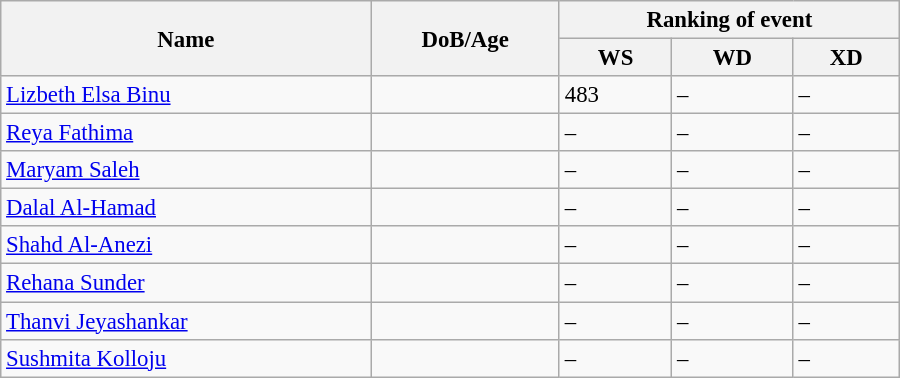<table class="wikitable" style="width:600px; font-size:95%;">
<tr>
<th rowspan="2" align="left">Name</th>
<th rowspan="2" align="left">DoB/Age</th>
<th colspan="3" align="center">Ranking of event</th>
</tr>
<tr>
<th align="center">WS</th>
<th>WD</th>
<th align="center">XD</th>
</tr>
<tr>
<td><a href='#'>Lizbeth Elsa Binu</a></td>
<td></td>
<td>483</td>
<td>–</td>
<td>–</td>
</tr>
<tr>
<td><a href='#'>Reya Fathima</a></td>
<td></td>
<td>–</td>
<td>–</td>
<td>–</td>
</tr>
<tr>
<td><a href='#'>Maryam Saleh</a></td>
<td></td>
<td>–</td>
<td>–</td>
<td>–</td>
</tr>
<tr>
<td><a href='#'>Dalal Al-Hamad</a></td>
<td></td>
<td>–</td>
<td>–</td>
<td>–</td>
</tr>
<tr>
<td><a href='#'>Shahd Al-Anezi</a></td>
<td></td>
<td>–</td>
<td>–</td>
<td>–</td>
</tr>
<tr>
<td><a href='#'>Rehana Sunder</a></td>
<td></td>
<td>–</td>
<td>–</td>
<td>–</td>
</tr>
<tr>
<td><a href='#'>Thanvi Jeyashankar</a></td>
<td></td>
<td>–</td>
<td>–</td>
<td>–</td>
</tr>
<tr>
<td><a href='#'>Sushmita Kolloju</a></td>
<td></td>
<td>–</td>
<td>–</td>
<td>–</td>
</tr>
</table>
